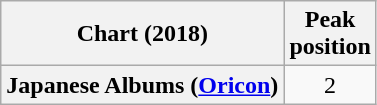<table class="wikitable plainrowheaders" style="text-align:center">
<tr>
<th scope="col">Chart (2018)</th>
<th scope="col">Peak<br>position</th>
</tr>
<tr>
<th scope="row">Japanese Albums (<a href='#'>Oricon</a>)</th>
<td align="center">2</td>
</tr>
</table>
